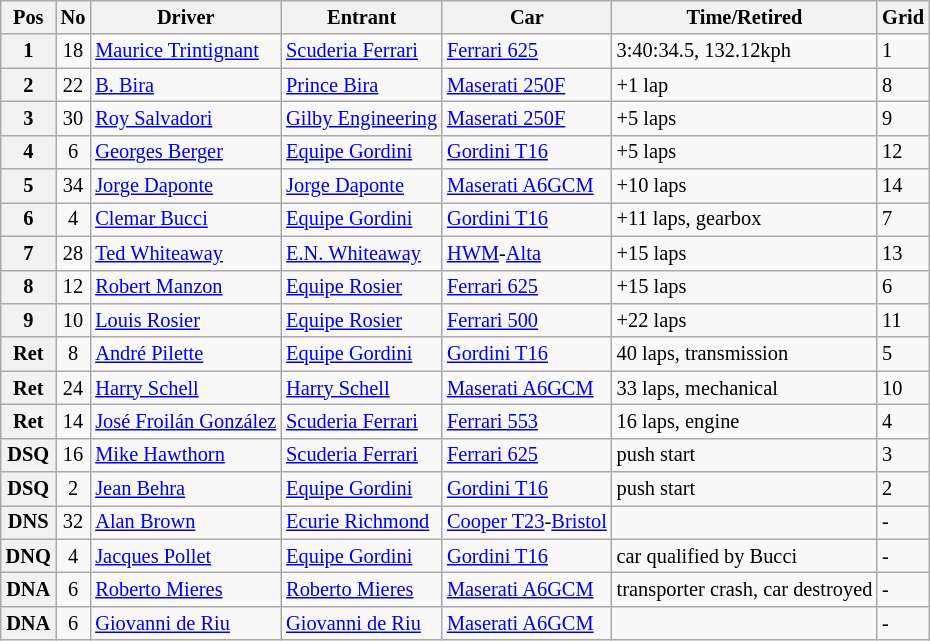<table class="wikitable" style="font-size: 85%;">
<tr>
<th>Pos</th>
<th>No</th>
<th>Driver</th>
<th>Entrant</th>
<th>Car</th>
<th>Time/Retired</th>
<th>Grid</th>
</tr>
<tr>
<th>1</th>
<td align="center">18</td>
<td> <a href='#'>Maurice Trintignant</a></td>
<td><a href='#'>Scuderia Ferrari</a></td>
<td><a href='#'>Ferrari 625</a></td>
<td>3:40:34.5, 132.12kph</td>
<td>1</td>
</tr>
<tr>
<th>2</th>
<td align="center">22</td>
<td> <a href='#'>B. Bira</a></td>
<td><a href='#'>Prince Bira</a></td>
<td><a href='#'>Maserati 250F</a></td>
<td>+1 lap</td>
<td>8</td>
</tr>
<tr>
<th>3</th>
<td align="center">30</td>
<td> <a href='#'>Roy Salvadori</a></td>
<td><a href='#'>Gilby Engineering</a></td>
<td><a href='#'>Maserati 250F</a></td>
<td>+5 laps</td>
<td>9</td>
</tr>
<tr>
<th>4</th>
<td align="center">6</td>
<td> <a href='#'>Georges Berger</a></td>
<td><a href='#'>Equipe Gordini</a></td>
<td><a href='#'>Gordini T16</a></td>
<td>+5 laps</td>
<td>12</td>
</tr>
<tr>
<th>5</th>
<td align="center">34</td>
<td> <a href='#'>Jorge Daponte</a></td>
<td><a href='#'>Jorge Daponte</a></td>
<td><a href='#'>Maserati A6GCM</a></td>
<td>+10 laps</td>
<td>14</td>
</tr>
<tr>
<th>6</th>
<td align="center">4</td>
<td> <a href='#'>Clemar Bucci</a></td>
<td><a href='#'>Equipe Gordini</a></td>
<td><a href='#'>Gordini T16</a></td>
<td>+11 laps, gearbox</td>
<td>7</td>
</tr>
<tr>
<th>7</th>
<td align="center">28</td>
<td> <a href='#'>Ted Whiteaway</a></td>
<td><a href='#'>E.N. Whiteaway</a></td>
<td><a href='#'>HWM</a>-<a href='#'>Alta</a></td>
<td>+15 laps</td>
<td>13</td>
</tr>
<tr>
<th>8</th>
<td align="center">12</td>
<td> <a href='#'>Robert Manzon</a></td>
<td><a href='#'>Equipe Rosier</a></td>
<td><a href='#'>Ferrari 625</a></td>
<td>+15 laps</td>
<td>6</td>
</tr>
<tr>
<th>9</th>
<td align="center">10</td>
<td> <a href='#'>Louis Rosier</a></td>
<td><a href='#'>Equipe Rosier</a></td>
<td><a href='#'>Ferrari 500</a></td>
<td>+22 laps</td>
<td>11</td>
</tr>
<tr>
<th>Ret</th>
<td align="center">8</td>
<td> <a href='#'>André Pilette</a></td>
<td><a href='#'>Equipe Gordini</a></td>
<td><a href='#'>Gordini T16</a></td>
<td>40 laps, transmission</td>
<td>5</td>
</tr>
<tr>
<th>Ret</th>
<td align="center">24</td>
<td> <a href='#'>Harry Schell</a></td>
<td><a href='#'>Harry Schell</a></td>
<td><a href='#'>Maserati A6GCM</a></td>
<td>33 laps, mechanical</td>
<td>10</td>
</tr>
<tr>
<th>Ret</th>
<td align="center">14</td>
<td> <a href='#'>José Froilán González</a></td>
<td><a href='#'>Scuderia Ferrari</a></td>
<td><a href='#'>Ferrari 553</a></td>
<td>16 laps, engine</td>
<td>4</td>
</tr>
<tr>
<th>DSQ</th>
<td align="center">16</td>
<td> <a href='#'>Mike Hawthorn</a></td>
<td><a href='#'>Scuderia Ferrari</a></td>
<td><a href='#'>Ferrari 625</a></td>
<td>push start</td>
<td>3</td>
</tr>
<tr>
<th>DSQ</th>
<td align="center">2</td>
<td> <a href='#'>Jean Behra</a></td>
<td><a href='#'>Equipe Gordini</a></td>
<td><a href='#'>Gordini T16</a></td>
<td>push start</td>
<td>2</td>
</tr>
<tr>
<th>DNS</th>
<td align="center">32</td>
<td> <a href='#'>Alan Brown</a></td>
<td><a href='#'>Ecurie Richmond</a></td>
<td><a href='#'>Cooper T23</a>-<a href='#'>Bristol</a></td>
<td></td>
<td>-</td>
</tr>
<tr>
<th>DNQ</th>
<td align="center">4</td>
<td> <a href='#'>Jacques Pollet</a></td>
<td><a href='#'>Equipe Gordini</a></td>
<td><a href='#'>Gordini T16</a></td>
<td>car qualified by Bucci</td>
<td>-</td>
</tr>
<tr>
<th>DNA</th>
<td align="center">6</td>
<td> <a href='#'>Roberto Mieres</a></td>
<td><a href='#'>Roberto Mieres</a></td>
<td><a href='#'>Maserati A6GCM</a></td>
<td>transporter crash, car destroyed</td>
<td>-</td>
</tr>
<tr>
<th>DNA</th>
<td align="center">6</td>
<td> <a href='#'>Giovanni de Riu</a></td>
<td><a href='#'>Giovanni de Riu</a></td>
<td><a href='#'>Maserati A6GCM</a></td>
<td></td>
<td>-</td>
</tr>
</table>
